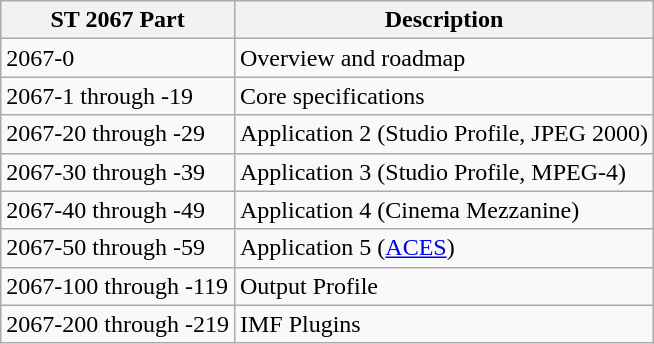<table class="wikitable">
<tr>
<th>ST 2067 Part</th>
<th>Description</th>
</tr>
<tr>
<td>2067-0</td>
<td>Overview and roadmap</td>
</tr>
<tr>
<td>2067-1 through -19</td>
<td>Core specifications</td>
</tr>
<tr>
<td>2067-20 through -29</td>
<td>Application 2 (Studio Profile, JPEG 2000)</td>
</tr>
<tr>
<td>2067-30 through -39</td>
<td>Application 3 (Studio Profile, MPEG-4)</td>
</tr>
<tr>
<td>2067-40 through -49</td>
<td>Application 4 (Cinema Mezzanine)</td>
</tr>
<tr>
<td>2067-50 through -59</td>
<td>Application 5 (<a href='#'>ACES</a>)</td>
</tr>
<tr>
<td>2067-100 through -119</td>
<td>Output Profile</td>
</tr>
<tr>
<td>2067-200 through -219</td>
<td>IMF Plugins</td>
</tr>
</table>
